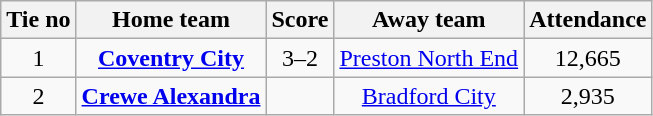<table class="wikitable" style="text-align: center">
<tr>
<th>Tie no</th>
<th>Home team</th>
<th>Score</th>
<th>Away team</th>
<th>Attendance</th>
</tr>
<tr>
<td>1</td>
<td><strong><a href='#'>Coventry City</a></strong></td>
<td>3–2</td>
<td><a href='#'>Preston North End</a></td>
<td>12,665</td>
</tr>
<tr>
<td>2</td>
<td><strong><a href='#'>Crewe Alexandra</a></strong></td>
<td></td>
<td><a href='#'>Bradford City</a></td>
<td>2,935</td>
</tr>
</table>
